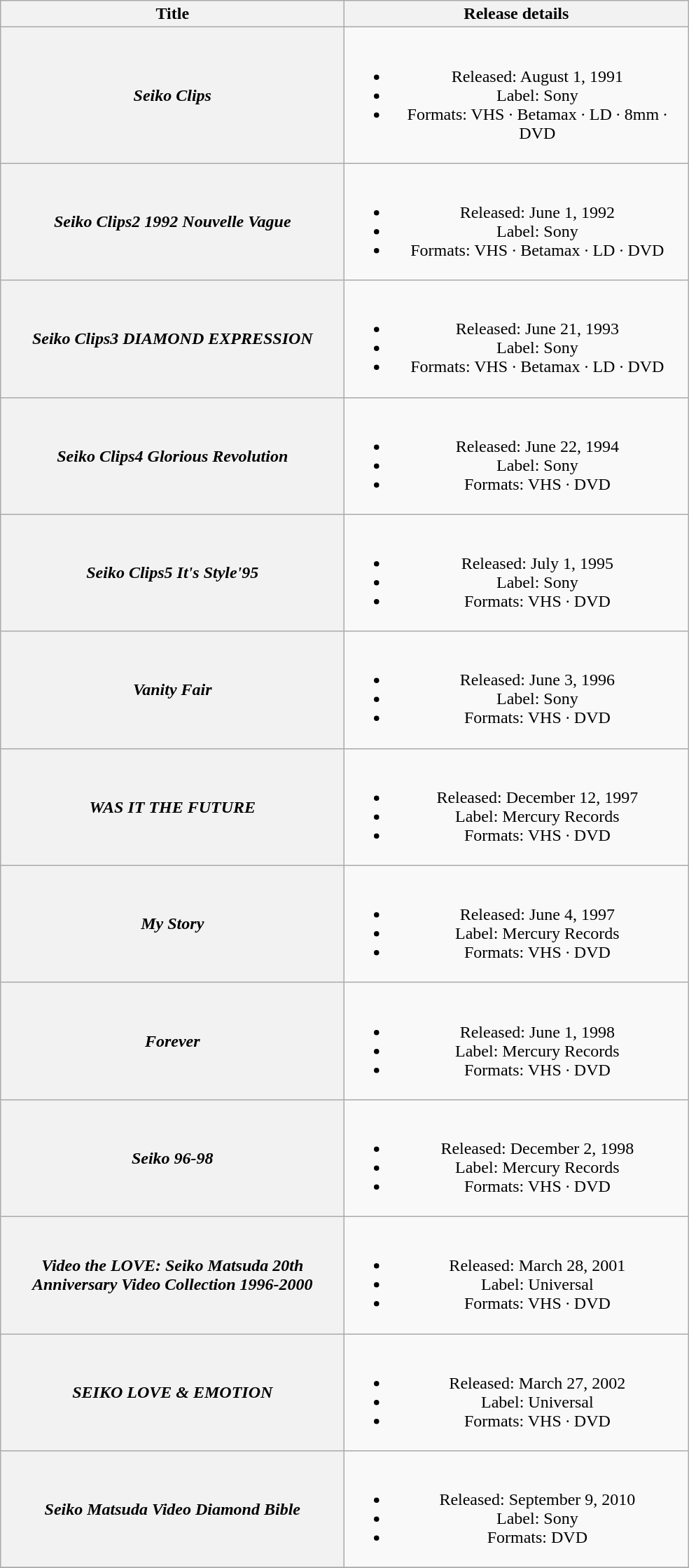<table class="wikitable plainrowheaders" style="text-align:center;">
<tr>
<th scope="col" style="width:20em;">Title</th>
<th scope="col" style="width:20em;">Release details</th>
</tr>
<tr>
<th scope="row"><em>Seiko Clips</em></th>
<td><br><ul><li>Released: August 1, 1991</li><li>Label: Sony</li><li>Formats: VHS · Betamax · LD · 8mm · DVD</li></ul></td>
</tr>
<tr>
<th scope="row"><em>Seiko Clips2 1992 Nouvelle Vague</em></th>
<td><br><ul><li>Released: June 1, 1992</li><li>Label: Sony</li><li>Formats: VHS · Betamax · LD · DVD</li></ul></td>
</tr>
<tr>
<th scope="row"><em>Seiko Clips3 DIAMOND EXPRESSION</em></th>
<td><br><ul><li>Released: June 21, 1993</li><li>Label: Sony</li><li>Formats: VHS · Betamax · LD · DVD</li></ul></td>
</tr>
<tr>
<th scope="row"><em>Seiko Clips4 Glorious Revolution</em></th>
<td><br><ul><li>Released: June 22, 1994</li><li>Label: Sony</li><li>Formats: VHS · DVD</li></ul></td>
</tr>
<tr>
<th scope="row"><em>Seiko Clips5 It's Style'95</em></th>
<td><br><ul><li>Released: July 1, 1995</li><li>Label: Sony</li><li>Formats: VHS · DVD</li></ul></td>
</tr>
<tr>
<th scope="row"><em>Vanity Fair</em></th>
<td><br><ul><li>Released: June 3, 1996</li><li>Label: Sony</li><li>Formats: VHS · DVD</li></ul></td>
</tr>
<tr>
<th scope="row"><em>WAS IT THE FUTURE</em></th>
<td><br><ul><li>Released: December 12, 1997</li><li>Label: Mercury Records</li><li>Formats: VHS · DVD</li></ul></td>
</tr>
<tr>
<th scope="row"><em>My Story</em></th>
<td><br><ul><li>Released: June 4, 1997</li><li>Label: Mercury Records</li><li>Formats: VHS · DVD</li></ul></td>
</tr>
<tr>
<th scope="row"><em>Forever</em></th>
<td><br><ul><li>Released: June 1, 1998</li><li>Label: Mercury Records</li><li>Formats: VHS · DVD</li></ul></td>
</tr>
<tr>
<th scope="row"><em>Seiko 96-98</em></th>
<td><br><ul><li>Released: December 2, 1998</li><li>Label: Mercury Records</li><li>Formats: VHS · DVD</li></ul></td>
</tr>
<tr>
<th scope="row"><em>Video the LOVE: Seiko Matsuda 20th Anniversary Video Collection 1996-2000</em></th>
<td><br><ul><li>Released: March 28, 2001</li><li>Label: Universal</li><li>Formats: VHS · DVD</li></ul></td>
</tr>
<tr>
<th scope="row"><em>SEIKO LOVE & EMOTION</em></th>
<td><br><ul><li>Released: March 27, 2002</li><li>Label: Universal</li><li>Formats: VHS · DVD</li></ul></td>
</tr>
<tr>
<th scope="row"><em>Seiko Matsuda Video Diamond Bible</em></th>
<td><br><ul><li>Released: September 9, 2010</li><li>Label: Sony</li><li>Formats: DVD</li></ul></td>
</tr>
<tr>
</tr>
</table>
